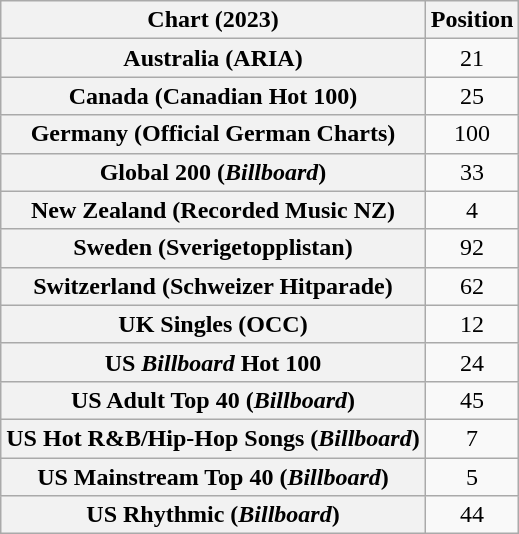<table class="wikitable sortable plainrowheaders" style="text-align:center">
<tr>
<th scope="col">Chart (2023)</th>
<th scope="col">Position</th>
</tr>
<tr>
<th scope="row">Australia (ARIA)</th>
<td>21</td>
</tr>
<tr>
<th scope="row">Canada (Canadian Hot 100)</th>
<td>25</td>
</tr>
<tr>
<th scope="row">Germany (Official German Charts)</th>
<td>100</td>
</tr>
<tr>
<th scope="row">Global 200 (<em>Billboard</em>)</th>
<td>33</td>
</tr>
<tr>
<th scope="row">New Zealand (Recorded Music NZ)</th>
<td>4</td>
</tr>
<tr>
<th scope="row">Sweden (Sverigetopplistan)</th>
<td>92</td>
</tr>
<tr>
<th scope="row">Switzerland (Schweizer Hitparade)</th>
<td>62</td>
</tr>
<tr>
<th scope="row">UK Singles (OCC)</th>
<td>12</td>
</tr>
<tr>
<th scope="row">US <em>Billboard</em> Hot 100</th>
<td>24</td>
</tr>
<tr>
<th scope="row">US Adult Top 40 (<em>Billboard</em>)</th>
<td>45</td>
</tr>
<tr>
<th scope="row">US Hot R&B/Hip-Hop Songs (<em>Billboard</em>)</th>
<td>7</td>
</tr>
<tr>
<th scope="row">US Mainstream Top 40 (<em>Billboard</em>)</th>
<td>5</td>
</tr>
<tr>
<th scope="row">US Rhythmic (<em>Billboard</em>)</th>
<td>44</td>
</tr>
</table>
